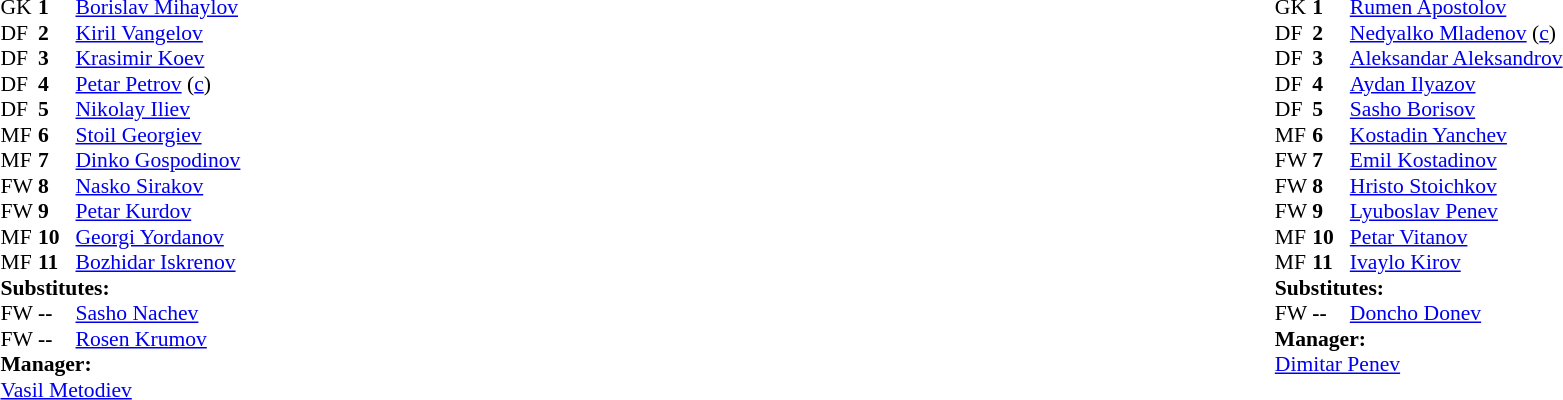<table style="width:100%">
<tr>
<td style="vertical-align:top;width:50%"><br><table style="font-size:90%" cellspacing="0" cellpadding="0">
<tr>
<th width="25"></th>
<th width="25"></th>
</tr>
<tr>
<td>GK</td>
<td><strong>1</strong></td>
<td> <a href='#'>Borislav Mihaylov</a></td>
</tr>
<tr>
<td>DF</td>
<td><strong>2</strong></td>
<td> <a href='#'>Kiril Vangelov</a></td>
<td></td>
<td></td>
</tr>
<tr>
<td>DF</td>
<td><strong>3</strong></td>
<td> <a href='#'>Krasimir Koev</a></td>
</tr>
<tr>
<td>DF</td>
<td><strong>4</strong></td>
<td> <a href='#'>Petar Petrov</a> (<a href='#'>c</a>)</td>
</tr>
<tr>
<td>DF</td>
<td><strong>5</strong></td>
<td> <a href='#'>Nikolay Iliev</a></td>
</tr>
<tr>
<td>MF</td>
<td><strong>6</strong></td>
<td> <a href='#'>Stoil Georgiev</a></td>
</tr>
<tr>
<td>MF</td>
<td><strong>7</strong></td>
<td> <a href='#'>Dinko Gospodinov</a></td>
</tr>
<tr>
<td>FW</td>
<td><strong>8</strong></td>
<td> <a href='#'>Nasko Sirakov</a></td>
</tr>
<tr>
<td>FW</td>
<td><strong>9</strong></td>
<td> <a href='#'>Petar Kurdov</a></td>
<td></td>
<td></td>
</tr>
<tr>
<td>MF</td>
<td><strong>10</strong></td>
<td> <a href='#'>Georgi Yordanov</a></td>
</tr>
<tr>
<td>MF</td>
<td><strong>11</strong></td>
<td> <a href='#'>Bozhidar Iskrenov</a></td>
</tr>
<tr>
<td colspan=4><strong>Substitutes:</strong></td>
</tr>
<tr>
<td>FW</td>
<td><strong>--</strong></td>
<td> <a href='#'>Sasho Nachev</a></td>
<td></td>
<td></td>
</tr>
<tr>
<td>FW</td>
<td><strong>--</strong></td>
<td> <a href='#'>Rosen Krumov</a></td>
<td></td>
<td></td>
</tr>
<tr>
<td colspan=4><strong>Manager:</strong></td>
</tr>
<tr>
<td colspan="4"> <a href='#'>Vasil Metodiev</a></td>
</tr>
</table>
</td>
<td valign="top"></td>
<td valign="top" width="50%"><br><table cellspacing="0" cellpadding="0" style="font-size:90%;margin:auto">
<tr>
<th width="25"></th>
<th width="25"></th>
</tr>
<tr>
<td>GK</td>
<td><strong>1</strong></td>
<td> <a href='#'>Rumen Apostolov</a></td>
</tr>
<tr>
<td>DF</td>
<td><strong>2</strong></td>
<td> <a href='#'>Nedyalko Mladenov</a> (<a href='#'>c</a>)</td>
</tr>
<tr>
<td>DF</td>
<td><strong>3</strong></td>
<td> <a href='#'>Aleksandar Aleksandrov</a></td>
</tr>
<tr>
<td>DF</td>
<td><strong>4</strong></td>
<td> <a href='#'>Aydan Ilyazov</a></td>
</tr>
<tr>
<td>DF</td>
<td><strong>5</strong></td>
<td> <a href='#'>Sasho Borisov</a></td>
</tr>
<tr>
<td>MF</td>
<td><strong>6</strong></td>
<td> <a href='#'>Kostadin Yanchev</a></td>
</tr>
<tr>
<td>FW</td>
<td><strong>7</strong></td>
<td> <a href='#'>Emil Kostadinov</a></td>
<td></td>
<td></td>
</tr>
<tr>
<td>FW</td>
<td><strong>8</strong></td>
<td> <a href='#'>Hristo Stoichkov</a></td>
</tr>
<tr>
<td>FW</td>
<td><strong>9</strong></td>
<td> <a href='#'>Lyuboslav Penev</a></td>
</tr>
<tr>
<td>MF</td>
<td><strong>10</strong></td>
<td> <a href='#'>Petar Vitanov</a></td>
</tr>
<tr>
<td>MF</td>
<td><strong>11</strong></td>
<td> <a href='#'>Ivaylo Kirov</a></td>
</tr>
<tr>
<td colspan=4><strong>Substitutes:</strong></td>
</tr>
<tr>
<td>FW</td>
<td><strong>--</strong></td>
<td> <a href='#'>Doncho Donev</a></td>
<td></td>
<td></td>
</tr>
<tr>
<td colspan=4><strong>Manager:</strong></td>
</tr>
<tr>
<td colspan="4"> <a href='#'>Dimitar Penev</a></td>
</tr>
</table>
</td>
</tr>
</table>
